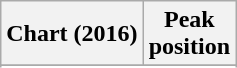<table class="wikitable sortable plainrowheaders" style="text-align:center">
<tr>
<th scope="col">Chart (2016)</th>
<th scope="col">Peak<br> position</th>
</tr>
<tr>
</tr>
<tr>
</tr>
<tr>
</tr>
<tr>
</tr>
<tr>
</tr>
</table>
